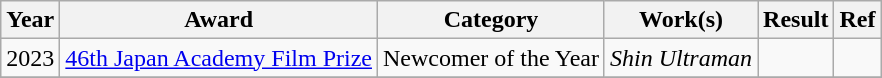<table class="wikitable">
<tr>
<th>Year</th>
<th>Award</th>
<th>Category</th>
<th>Work(s)</th>
<th>Result</th>
<th>Ref</th>
</tr>
<tr>
<td>2023</td>
<td><a href='#'>46th Japan Academy Film Prize</a></td>
<td>Newcomer of the Year</td>
<td><em>Shin Ultraman</em></td>
<td></td>
<td></td>
</tr>
<tr>
</tr>
</table>
